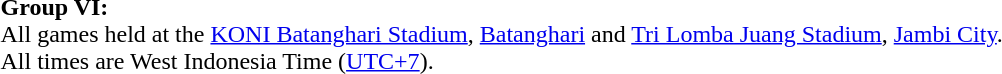<table>
<tr>
<td><strong>Group VI:</strong><br>All games held at the <a href='#'>KONI Batanghari Stadium</a>, <a href='#'>Batanghari</a> and <a href='#'>Tri Lomba Juang Stadium</a>, <a href='#'>Jambi City</a>.<br>All times are West Indonesia Time (<a href='#'>UTC+7</a>).
</td>
</tr>
</table>
